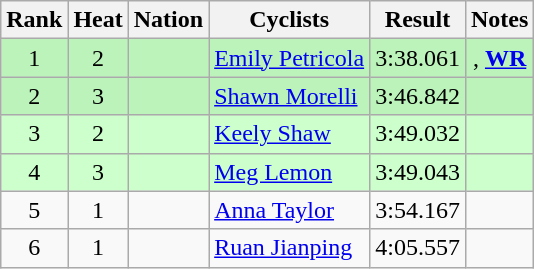<table class="wikitable sortable" style="text-align:center;">
<tr>
<th>Rank</th>
<th>Heat</th>
<th>Nation</th>
<th class="unsortable">Cyclists</th>
<th>Result</th>
<th class="unsortable">Notes</th>
</tr>
<tr bgcolor=bbf3bb>
<td>1</td>
<td>2</td>
<td align=left></td>
<td align=left><a href='#'>Emily Petricola</a></td>
<td>3:38.061</td>
<td>, <strong><a href='#'>WR</a></strong></td>
</tr>
<tr bgcolor=bbf3bb>
<td>2</td>
<td>3</td>
<td align=left></td>
<td align=left><a href='#'>Shawn Morelli</a></td>
<td>3:46.842</td>
<td></td>
</tr>
<tr bgcolor=ccffcc>
<td>3</td>
<td>2</td>
<td align=left></td>
<td align=left><a href='#'>Keely Shaw</a></td>
<td>3:49.032</td>
<td></td>
</tr>
<tr bgcolor=ccffcc>
<td>4</td>
<td>3</td>
<td align=left></td>
<td align=left><a href='#'>Meg Lemon</a></td>
<td>3:49.043</td>
<td></td>
</tr>
<tr>
<td>5</td>
<td>1</td>
<td align=left></td>
<td align=left><a href='#'>Anna Taylor</a></td>
<td>3:54.167</td>
<td></td>
</tr>
<tr>
<td>6</td>
<td>1</td>
<td align=left></td>
<td align=left><a href='#'>Ruan Jianping</a></td>
<td>4:05.557</td>
<td></td>
</tr>
</table>
